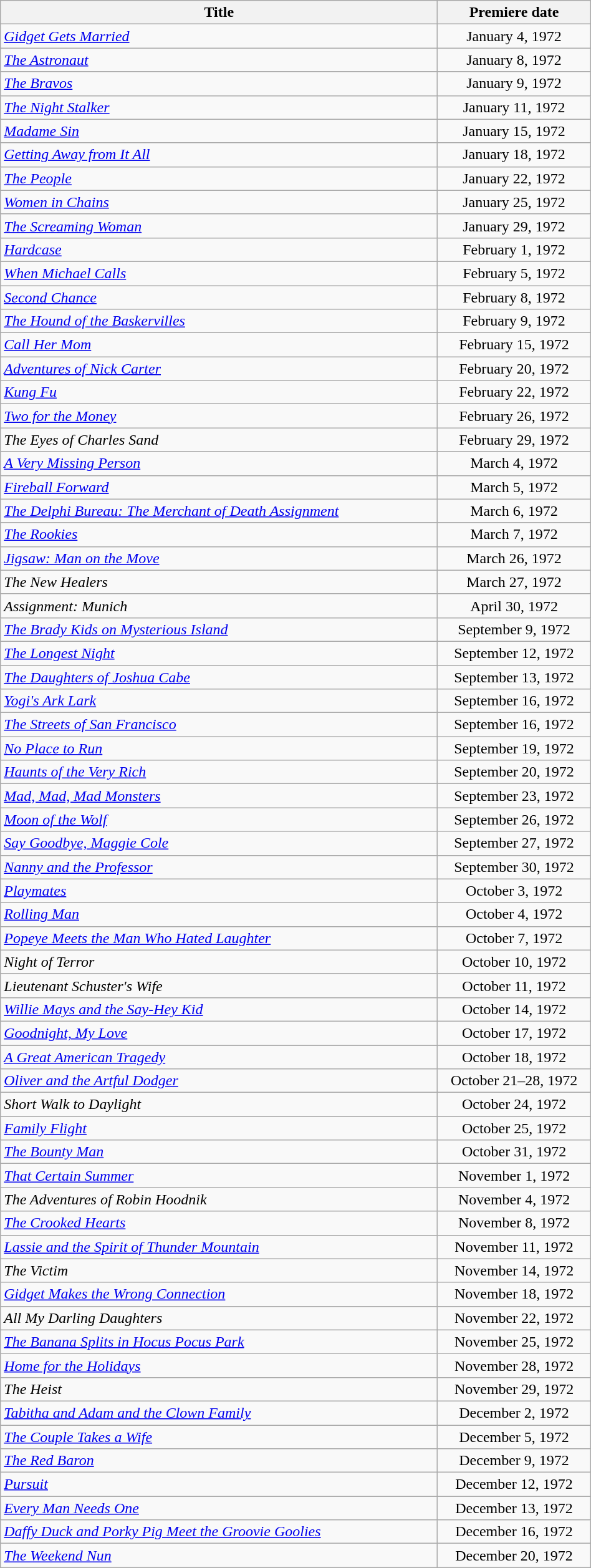<table class="wikitable plainrowheaders sortable" style="width:50%;text-align:center;">
<tr>
<th scope="col" style="width:40%;">Title</th>
<th scope="col" style="width:14%;">Premiere date</th>
</tr>
<tr>
<td scope="row" style="text-align:left;"><em><a href='#'>Gidget Gets Married</a></em></td>
<td>January 4, 1972</td>
</tr>
<tr>
<td scope="row" style="text-align:left;"><em><a href='#'>The Astronaut</a></em></td>
<td>January 8, 1972</td>
</tr>
<tr>
<td scope="row" style="text-align:left;"><em><a href='#'>The Bravos</a></em></td>
<td>January 9, 1972</td>
</tr>
<tr>
<td scope="row" style="text-align:left;"><em><a href='#'>The Night Stalker</a></em></td>
<td>January 11, 1972</td>
</tr>
<tr>
<td scope="row" style="text-align:left;"><em><a href='#'>Madame Sin</a></em></td>
<td>January 15, 1972</td>
</tr>
<tr>
<td scope="row" style="text-align:left;"><em><a href='#'>Getting Away from It All</a></em></td>
<td>January 18, 1972</td>
</tr>
<tr>
<td scope="row" style="text-align:left;"><em><a href='#'>The People</a></em></td>
<td>January 22, 1972</td>
</tr>
<tr>
<td scope="row" style="text-align:left;"><em><a href='#'>Women in Chains</a></em></td>
<td>January 25, 1972</td>
</tr>
<tr>
<td scope="row" style="text-align:left;"><em><a href='#'>The Screaming Woman</a></em></td>
<td>January 29, 1972</td>
</tr>
<tr>
<td scope="row" style="text-align:left;"><em><a href='#'>Hardcase</a></em></td>
<td>February 1, 1972</td>
</tr>
<tr>
<td scope="row" style="text-align:left;"><em><a href='#'>When Michael Calls</a></em></td>
<td>February 5, 1972</td>
</tr>
<tr>
<td scope="row" style="text-align:left;"><em><a href='#'>Second Chance</a></em></td>
<td>February 8, 1972</td>
</tr>
<tr>
<td scope="row" style="text-align:left;"><em><a href='#'>The Hound of the Baskervilles</a></em></td>
<td>February 9, 1972</td>
</tr>
<tr>
<td scope="row" style="text-align:left;"><em><a href='#'>Call Her Mom</a></em></td>
<td>February 15, 1972</td>
</tr>
<tr>
<td scope="row" style="text-align:left;"><em><a href='#'>Adventures of Nick Carter</a></em></td>
<td>February 20, 1972</td>
</tr>
<tr>
<td scope="row" style="text-align:left;"><em><a href='#'>Kung Fu</a></em></td>
<td>February 22, 1972</td>
</tr>
<tr>
<td scope="row" style="text-align:left;"><em><a href='#'>Two for the Money</a></em></td>
<td>February 26, 1972</td>
</tr>
<tr>
<td scope="row" style="text-align:left;"><em>The Eyes of Charles Sand</em></td>
<td>February 29, 1972</td>
</tr>
<tr>
<td scope="row" style="text-align:left;"><em><a href='#'>A Very Missing Person</a></em></td>
<td>March 4, 1972</td>
</tr>
<tr>
<td scope="row" style="text-align:left;"><em><a href='#'>Fireball Forward</a></em></td>
<td>March 5, 1972</td>
</tr>
<tr>
<td scope="row" style="text-align:left;"><em><a href='#'>The Delphi Bureau: The Merchant of Death Assignment</a></em></td>
<td>March 6, 1972</td>
</tr>
<tr>
<td scope="row" style="text-align:left;"><em><a href='#'>The Rookies</a></em></td>
<td>March 7, 1972</td>
</tr>
<tr>
<td scope="row" style="text-align:left;"><em><a href='#'>Jigsaw: Man on the Move</a></em></td>
<td>March 26, 1972</td>
</tr>
<tr>
<td scope="row" style="text-align:left;"><em>The New Healers</em></td>
<td>March 27, 1972</td>
</tr>
<tr>
<td scope="row" style="text-align:left;"><em>Assignment: Munich</em></td>
<td>April 30, 1972</td>
</tr>
<tr>
<td scope="row" style="text-align:left;"><em><a href='#'>The Brady Kids on Mysterious Island</a></em></td>
<td>September 9, 1972</td>
</tr>
<tr>
<td scope="row" style="text-align:left;"><em><a href='#'>The Longest Night</a></em></td>
<td>September 12, 1972</td>
</tr>
<tr>
<td scope="row" style="text-align:left;"><em><a href='#'>The Daughters of Joshua Cabe</a></em></td>
<td>September 13, 1972</td>
</tr>
<tr>
<td scope="row" style="text-align:left;"><em><a href='#'>Yogi's Ark Lark</a></em></td>
<td>September 16, 1972</td>
</tr>
<tr>
<td scope="row" style="text-align:left;"><em><a href='#'>The Streets of San Francisco</a></em></td>
<td>September 16, 1972</td>
</tr>
<tr>
<td scope="row" style="text-align:left;"><em><a href='#'>No Place to Run</a></em></td>
<td>September 19, 1972</td>
</tr>
<tr>
<td scope="row" style="text-align:left;"><em><a href='#'>Haunts of the Very Rich</a></em></td>
<td>September 20, 1972</td>
</tr>
<tr>
<td scope="row" style="text-align:left;"><em><a href='#'>Mad, Mad, Mad Monsters</a></em></td>
<td>September 23, 1972</td>
</tr>
<tr>
<td scope="row" style="text-align:left;"><em><a href='#'>Moon of the Wolf</a></em></td>
<td>September 26, 1972</td>
</tr>
<tr>
<td scope="row" style="text-align:left;"><em><a href='#'>Say Goodbye, Maggie Cole</a></em></td>
<td>September 27, 1972</td>
</tr>
<tr>
<td scope="row" style="text-align:left;"><em><a href='#'>Nanny and the Professor</a></em></td>
<td>September 30, 1972</td>
</tr>
<tr>
<td scope="row" style="text-align:left;"><em><a href='#'>Playmates</a></em></td>
<td>October 3, 1972</td>
</tr>
<tr>
<td scope="row" style="text-align:left;"><em><a href='#'>Rolling Man</a></em></td>
<td>October 4, 1972</td>
</tr>
<tr>
<td scope="row" style="text-align:left;"><em><a href='#'>Popeye Meets the Man Who Hated Laughter</a></em></td>
<td>October 7, 1972</td>
</tr>
<tr>
<td scope="row" style="text-align:left;"><em>Night of Terror</em></td>
<td>October 10, 1972</td>
</tr>
<tr>
<td scope="row" style="text-align:left;"><em>Lieutenant Schuster's Wife</em></td>
<td>October 11, 1972</td>
</tr>
<tr>
<td scope="row" style="text-align:left;"><em><a href='#'>Willie Mays and the Say-Hey Kid</a></em></td>
<td>October 14, 1972</td>
</tr>
<tr>
<td scope="row" style="text-align:left;"><em><a href='#'>Goodnight, My Love</a></em></td>
<td>October 17, 1972</td>
</tr>
<tr>
<td scope="row" style="text-align:left;"><em><a href='#'>A Great American Tragedy</a></em></td>
<td>October 18, 1972</td>
</tr>
<tr>
<td scope="row" style="text-align:left;"><em><a href='#'>Oliver and the Artful Dodger</a></em></td>
<td>October 21–28, 1972</td>
</tr>
<tr>
<td scope="row" style="text-align:left;"><em>Short Walk to Daylight</em></td>
<td>October 24, 1972</td>
</tr>
<tr>
<td scope="row" style="text-align:left;"><em><a href='#'>Family Flight</a></em></td>
<td>October 25, 1972</td>
</tr>
<tr>
<td scope="row" style="text-align:left;"><em><a href='#'>The Bounty Man</a></em></td>
<td>October 31, 1972</td>
</tr>
<tr>
<td scope="row" style="text-align:left;"><em><a href='#'>That Certain Summer</a></em></td>
<td>November 1, 1972</td>
</tr>
<tr>
<td scope="row" style="text-align:left;"><em>The Adventures of Robin Hoodnik</em></td>
<td>November 4, 1972</td>
</tr>
<tr>
<td scope="row" style="text-align:left;"><em><a href='#'>The Crooked Hearts</a></em></td>
<td>November 8, 1972</td>
</tr>
<tr>
<td scope="row" style="text-align:left;"><em><a href='#'>Lassie and the Spirit of Thunder Mountain</a></em></td>
<td>November 11, 1972</td>
</tr>
<tr>
<td scope="row" style="text-align:left;"><em>The Victim</em></td>
<td>November 14, 1972</td>
</tr>
<tr>
<td scope="row" style="text-align:left;"><em><a href='#'>Gidget Makes the Wrong Connection</a></em></td>
<td>November 18, 1972</td>
</tr>
<tr>
<td scope="row" style="text-align:left;"><em>All My Darling Daughters</em></td>
<td>November 22, 1972</td>
</tr>
<tr>
<td scope="row" style="text-align:left;"><em><a href='#'>The Banana Splits in Hocus Pocus Park</a></em></td>
<td>November 25, 1972</td>
</tr>
<tr>
<td scope="row" style="text-align:left;"><em><a href='#'>Home for the Holidays</a></em></td>
<td>November 28, 1972</td>
</tr>
<tr>
<td scope="row" style="text-align:left;"><em>The Heist</em></td>
<td>November 29, 1972</td>
</tr>
<tr>
<td scope="row" style="text-align:left;"><em><a href='#'>Tabitha and Adam and the Clown Family</a></em></td>
<td>December 2, 1972</td>
</tr>
<tr>
<td scope="row" style="text-align:left;"><em><a href='#'>The Couple Takes a Wife</a></em></td>
<td>December 5, 1972</td>
</tr>
<tr>
<td scope="row" style="text-align:left;"><em><a href='#'>The Red Baron</a></em></td>
<td>December 9, 1972</td>
</tr>
<tr>
<td scope="row" style="text-align:left;"><em><a href='#'>Pursuit</a></em></td>
<td>December 12, 1972</td>
</tr>
<tr>
<td scope="row" style="text-align:left;"><em><a href='#'>Every Man Needs One</a></em></td>
<td>December 13, 1972</td>
</tr>
<tr>
<td scope="row" style="text-align:left;"><em><a href='#'>Daffy Duck and Porky Pig Meet the Groovie Goolies</a></em></td>
<td>December 16, 1972</td>
</tr>
<tr>
<td scope="row" style="text-align:left;"><em><a href='#'>The Weekend Nun</a></em></td>
<td>December 20, 1972</td>
</tr>
</table>
